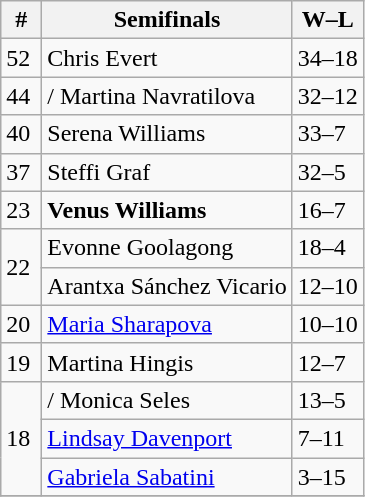<table class="wikitable" style="display:inline-table;">
<tr>
<th width=20>#</th>
<th>Semifinals</th>
<th>W–L</th>
</tr>
<tr>
<td>52</td>
<td> Chris Evert</td>
<td>34–18</td>
</tr>
<tr>
<td>44</td>
<td>/ Martina Navratilova</td>
<td>32–12</td>
</tr>
<tr>
<td>40</td>
<td> Serena Williams</td>
<td>33–7</td>
</tr>
<tr>
<td>37</td>
<td> Steffi Graf</td>
<td>32–5</td>
</tr>
<tr>
<td>23</td>
<td> <strong>Venus Williams</strong></td>
<td>16–7</td>
</tr>
<tr>
<td rowspan=2>22</td>
<td> Evonne Goolagong</td>
<td>18–4</td>
</tr>
<tr>
<td> Arantxa Sánchez Vicario</td>
<td>12–10</td>
</tr>
<tr>
<td>20</td>
<td> <a href='#'>Maria Sharapova</a></td>
<td>10–10</td>
</tr>
<tr>
<td>19</td>
<td> Martina Hingis</td>
<td>12–7</td>
</tr>
<tr>
<td rowspan=3>18</td>
<td>/ Monica Seles</td>
<td>13–5</td>
</tr>
<tr>
<td> <a href='#'>Lindsay Davenport</a></td>
<td>7–11</td>
</tr>
<tr>
<td> <a href='#'>Gabriela Sabatini</a></td>
<td>3–15</td>
</tr>
<tr>
</tr>
</table>
